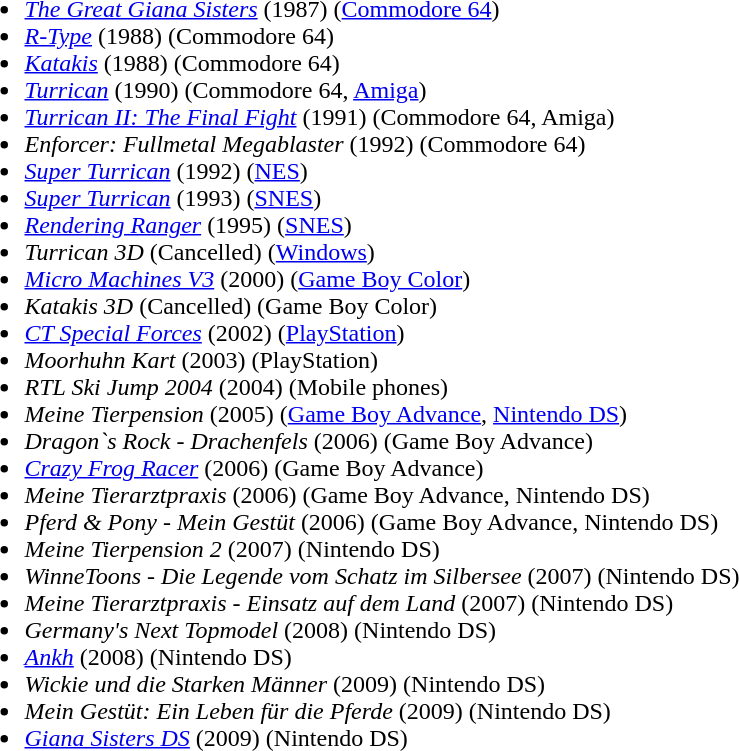<table>
<tr valign="top">
<td><br><ul><li><em><a href='#'>The Great Giana Sisters</a></em> (1987) (<a href='#'>Commodore 64</a>)</li><li><em><a href='#'>R-Type</a></em> (1988) (Commodore 64)</li><li><em><a href='#'>Katakis</a></em> (1988) (Commodore 64)</li><li><em><a href='#'>Turrican</a></em> (1990) (Commodore 64, <a href='#'>Amiga</a>)</li><li><em><a href='#'>Turrican II: The Final Fight</a></em> (1991) (Commodore 64, Amiga)</li><li><em>Enforcer: Fullmetal Megablaster</em> (1992) (Commodore 64)</li><li><em><a href='#'>Super Turrican</a></em> (1992) (<a href='#'>NES</a>)</li><li><em><a href='#'>Super Turrican</a></em> (1993) (<a href='#'>SNES</a>)</li><li><em><a href='#'>Rendering Ranger</a></em> (1995) (<a href='#'>SNES</a>)</li><li><em>Turrican 3D</em> (Cancelled) (<a href='#'>Windows</a>)</li><li><em><a href='#'>Micro Machines V3</a></em> (2000) (<a href='#'>Game Boy Color</a>)</li><li><em>Katakis 3D</em> (Cancelled) (Game Boy Color)</li><li><em><a href='#'>CT Special Forces</a></em> (2002) (<a href='#'>PlayStation</a>)</li><li><em>Moorhuhn Kart</em> (2003) (PlayStation)</li><li><em>RTL Ski Jump 2004</em> (2004) (Mobile phones)</li><li><em>Meine Tierpension</em> (2005) (<a href='#'>Game Boy Advance</a>, <a href='#'>Nintendo DS</a>)</li><li><em>Dragon`s Rock - Drachenfels</em> (2006) (Game Boy Advance)</li><li><em><a href='#'>Crazy Frog Racer</a></em> (2006) (Game Boy Advance)</li><li><em>Meine Tierarztpraxis</em> (2006) (Game Boy Advance, Nintendo DS)</li><li><em>Pferd & Pony - Mein Gestüt</em> (2006) (Game Boy Advance, Nintendo DS)</li><li><em>Meine Tierpension 2</em> (2007) (Nintendo DS)</li><li><em>WinneToons - Die Legende vom Schatz im Silbersee</em> (2007) (Nintendo DS)</li><li><em>Meine Tierarztpraxis - Einsatz auf dem Land</em> (2007) (Nintendo DS)</li><li><em>Germany's Next Topmodel</em> (2008) (Nintendo DS)</li><li><em><a href='#'>Ankh</a></em> (2008) (Nintendo DS)</li><li><em>Wickie und die Starken Männer</em> (2009) (Nintendo DS)</li><li><em>Mein Gestüt: Ein Leben für die Pferde</em> (2009) (Nintendo DS)</li><li><em><a href='#'>Giana Sisters DS</a></em> (2009) (Nintendo DS)</li></ul></td>
</tr>
</table>
